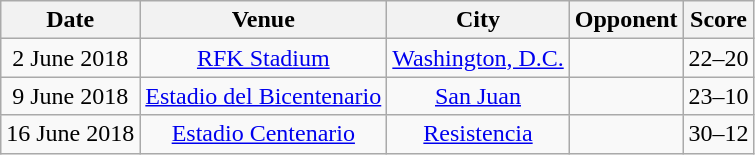<table class="wikitable" style="text-align:center">
<tr>
<th>Date</th>
<th>Venue</th>
<th>City</th>
<th>Opponent</th>
<th>Score</th>
</tr>
<tr>
<td>2 June 2018</td>
<td><a href='#'>RFK Stadium</a></td>
<td><a href='#'>Washington, D.C.</a></td>
<td></td>
<td>22–20</td>
</tr>
<tr>
<td>9 June 2018</td>
<td><a href='#'>Estadio del Bicentenario</a></td>
<td><a href='#'>San Juan</a></td>
<td></td>
<td>23–10</td>
</tr>
<tr>
<td>16 June 2018</td>
<td><a href='#'>Estadio Centenario</a></td>
<td><a href='#'>Resistencia</a></td>
<td></td>
<td>30–12</td>
</tr>
</table>
